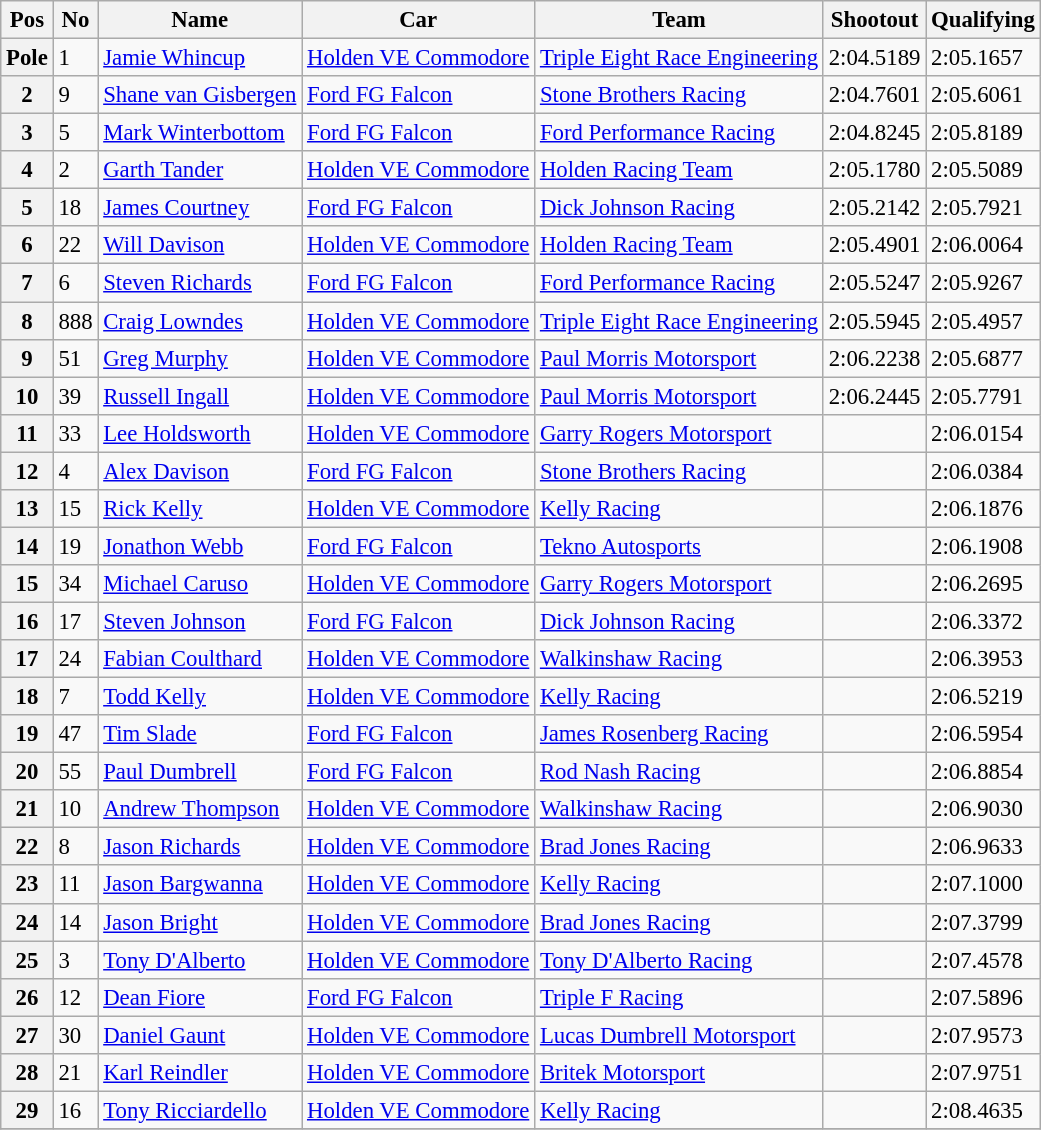<table class="wikitable" style="font-size: 95%;">
<tr>
<th>Pos</th>
<th>No</th>
<th>Name</th>
<th>Car</th>
<th>Team</th>
<th>Shootout</th>
<th>Qualifying</th>
</tr>
<tr>
<th>Pole</th>
<td>1</td>
<td><a href='#'>Jamie Whincup</a></td>
<td><a href='#'>Holden VE Commodore</a></td>
<td><a href='#'>Triple Eight Race Engineering</a></td>
<td>2:04.5189</td>
<td>2:05.1657</td>
</tr>
<tr>
<th>2</th>
<td>9</td>
<td><a href='#'>Shane van Gisbergen</a></td>
<td><a href='#'>Ford FG Falcon</a></td>
<td><a href='#'>Stone Brothers Racing</a></td>
<td>2:04.7601</td>
<td>2:05.6061</td>
</tr>
<tr>
<th>3</th>
<td>5</td>
<td><a href='#'>Mark Winterbottom</a></td>
<td><a href='#'>Ford FG Falcon</a></td>
<td><a href='#'>Ford Performance Racing</a></td>
<td>2:04.8245</td>
<td>2:05.8189</td>
</tr>
<tr>
<th>4</th>
<td>2</td>
<td><a href='#'>Garth Tander</a></td>
<td><a href='#'>Holden VE Commodore</a></td>
<td><a href='#'>Holden Racing Team</a></td>
<td>2:05.1780</td>
<td>2:05.5089</td>
</tr>
<tr>
<th>5</th>
<td>18</td>
<td><a href='#'>James Courtney</a></td>
<td><a href='#'>Ford FG Falcon</a></td>
<td><a href='#'>Dick Johnson Racing</a></td>
<td>2:05.2142</td>
<td>2:05.7921</td>
</tr>
<tr>
<th>6</th>
<td>22</td>
<td><a href='#'>Will Davison</a></td>
<td><a href='#'>Holden VE Commodore</a></td>
<td><a href='#'>Holden Racing Team</a></td>
<td>2:05.4901</td>
<td>2:06.0064</td>
</tr>
<tr>
<th>7</th>
<td>6</td>
<td><a href='#'>Steven Richards</a></td>
<td><a href='#'>Ford FG Falcon</a></td>
<td><a href='#'>Ford Performance Racing</a></td>
<td>2:05.5247</td>
<td>2:05.9267</td>
</tr>
<tr>
<th>8</th>
<td>888</td>
<td><a href='#'>Craig Lowndes</a></td>
<td><a href='#'>Holden VE Commodore</a></td>
<td><a href='#'>Triple Eight Race Engineering</a></td>
<td>2:05.5945</td>
<td>2:05.4957</td>
</tr>
<tr>
<th>9</th>
<td>51</td>
<td><a href='#'>Greg Murphy</a></td>
<td><a href='#'>Holden VE Commodore</a></td>
<td><a href='#'>Paul Morris Motorsport</a></td>
<td>2:06.2238</td>
<td>2:05.6877</td>
</tr>
<tr>
<th>10</th>
<td>39</td>
<td><a href='#'>Russell Ingall</a></td>
<td><a href='#'>Holden VE Commodore</a></td>
<td><a href='#'>Paul Morris Motorsport</a></td>
<td>2:06.2445</td>
<td>2:05.7791</td>
</tr>
<tr>
<th>11</th>
<td>33</td>
<td><a href='#'>Lee Holdsworth</a></td>
<td><a href='#'>Holden VE Commodore</a></td>
<td><a href='#'>Garry Rogers Motorsport</a></td>
<td></td>
<td>2:06.0154</td>
</tr>
<tr>
<th>12</th>
<td>4</td>
<td><a href='#'>Alex Davison</a></td>
<td><a href='#'>Ford FG Falcon</a></td>
<td><a href='#'>Stone Brothers Racing</a></td>
<td></td>
<td>2:06.0384</td>
</tr>
<tr>
<th>13</th>
<td>15</td>
<td><a href='#'>Rick Kelly</a></td>
<td><a href='#'>Holden VE Commodore</a></td>
<td><a href='#'>Kelly Racing</a></td>
<td></td>
<td>2:06.1876</td>
</tr>
<tr>
<th>14</th>
<td>19</td>
<td><a href='#'>Jonathon Webb</a></td>
<td><a href='#'>Ford FG Falcon</a></td>
<td><a href='#'>Tekno Autosports</a></td>
<td></td>
<td>2:06.1908</td>
</tr>
<tr>
<th>15</th>
<td>34</td>
<td><a href='#'>Michael Caruso</a></td>
<td><a href='#'>Holden VE Commodore</a></td>
<td><a href='#'>Garry Rogers Motorsport</a></td>
<td></td>
<td>2:06.2695</td>
</tr>
<tr>
<th>16</th>
<td>17</td>
<td><a href='#'>Steven Johnson</a></td>
<td><a href='#'>Ford FG Falcon</a></td>
<td><a href='#'>Dick Johnson Racing</a></td>
<td></td>
<td>2:06.3372</td>
</tr>
<tr>
<th>17</th>
<td>24</td>
<td><a href='#'>Fabian Coulthard</a></td>
<td><a href='#'>Holden VE Commodore</a></td>
<td><a href='#'>Walkinshaw Racing</a></td>
<td></td>
<td>2:06.3953</td>
</tr>
<tr>
<th>18</th>
<td>7</td>
<td><a href='#'>Todd Kelly</a></td>
<td><a href='#'>Holden VE Commodore</a></td>
<td><a href='#'>Kelly Racing</a></td>
<td></td>
<td>2:06.5219</td>
</tr>
<tr>
<th>19</th>
<td>47</td>
<td><a href='#'>Tim Slade</a></td>
<td><a href='#'>Ford FG Falcon</a></td>
<td><a href='#'>James Rosenberg Racing</a></td>
<td></td>
<td>2:06.5954</td>
</tr>
<tr>
<th>20</th>
<td>55</td>
<td><a href='#'>Paul Dumbrell</a></td>
<td><a href='#'>Ford FG Falcon</a></td>
<td><a href='#'>Rod Nash Racing</a></td>
<td></td>
<td>2:06.8854</td>
</tr>
<tr>
<th>21</th>
<td>10</td>
<td><a href='#'>Andrew Thompson</a></td>
<td><a href='#'>Holden VE Commodore</a></td>
<td><a href='#'>Walkinshaw Racing</a></td>
<td></td>
<td>2:06.9030</td>
</tr>
<tr>
<th>22</th>
<td>8</td>
<td><a href='#'>Jason Richards</a></td>
<td><a href='#'>Holden VE Commodore</a></td>
<td><a href='#'>Brad Jones Racing</a></td>
<td></td>
<td>2:06.9633</td>
</tr>
<tr>
<th>23</th>
<td>11</td>
<td><a href='#'>Jason Bargwanna</a></td>
<td><a href='#'>Holden VE Commodore</a></td>
<td><a href='#'>Kelly Racing</a></td>
<td></td>
<td>2:07.1000</td>
</tr>
<tr>
<th>24</th>
<td>14</td>
<td><a href='#'>Jason Bright</a></td>
<td><a href='#'>Holden VE Commodore</a></td>
<td><a href='#'>Brad Jones Racing</a></td>
<td></td>
<td>2:07.3799</td>
</tr>
<tr>
<th>25</th>
<td>3</td>
<td><a href='#'>Tony D'Alberto</a></td>
<td><a href='#'>Holden VE Commodore</a></td>
<td><a href='#'>Tony D'Alberto Racing</a></td>
<td></td>
<td>2:07.4578</td>
</tr>
<tr>
<th>26</th>
<td>12</td>
<td><a href='#'>Dean Fiore</a></td>
<td><a href='#'>Ford FG Falcon</a></td>
<td><a href='#'>Triple F Racing</a></td>
<td></td>
<td>2:07.5896</td>
</tr>
<tr>
<th>27</th>
<td>30</td>
<td><a href='#'>Daniel Gaunt</a></td>
<td><a href='#'>Holden VE Commodore</a></td>
<td><a href='#'>Lucas Dumbrell Motorsport</a></td>
<td></td>
<td>2:07.9573</td>
</tr>
<tr>
<th>28</th>
<td>21</td>
<td><a href='#'>Karl Reindler</a></td>
<td><a href='#'>Holden VE Commodore</a></td>
<td><a href='#'>Britek Motorsport</a></td>
<td></td>
<td>2:07.9751</td>
</tr>
<tr>
<th>29</th>
<td>16</td>
<td><a href='#'>Tony Ricciardello</a></td>
<td><a href='#'>Holden VE Commodore</a></td>
<td><a href='#'>Kelly Racing</a></td>
<td></td>
<td>2:08.4635</td>
</tr>
<tr>
</tr>
</table>
